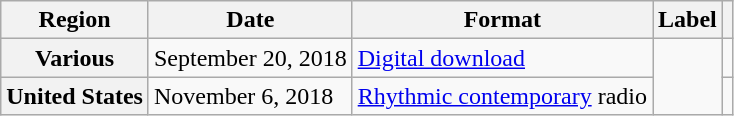<table class="wikitable sortable plainrowheaders">
<tr>
<th scope="col">Region</th>
<th scope="col">Date</th>
<th scope="col">Format</th>
<th scope="col">Label</th>
<th scope="col"></th>
</tr>
<tr>
<th scope="row">Various</th>
<td>September 20, 2018</td>
<td><a href='#'>Digital download</a></td>
<td rowspan="3"></td>
<td></td>
</tr>
<tr>
<th scope="row">United States</th>
<td>November 6, 2018</td>
<td><a href='#'>Rhythmic contemporary</a> radio</td>
<td></td>
</tr>
</table>
